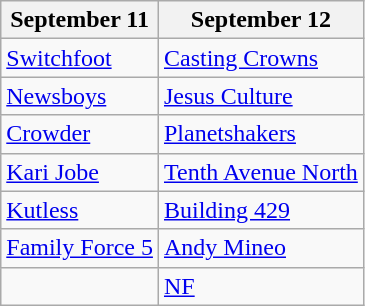<table class="wikitable">
<tr>
<th>September 11</th>
<th>September 12</th>
</tr>
<tr>
<td><a href='#'>Switchfoot</a></td>
<td><a href='#'>Casting Crowns</a></td>
</tr>
<tr>
<td><a href='#'>Newsboys</a></td>
<td><a href='#'>Jesus Culture</a></td>
</tr>
<tr>
<td><a href='#'>Crowder</a></td>
<td><a href='#'>Planetshakers</a></td>
</tr>
<tr>
<td><a href='#'>Kari Jobe</a></td>
<td><a href='#'>Tenth Avenue North</a></td>
</tr>
<tr>
<td><a href='#'>Kutless</a></td>
<td><a href='#'>Building 429</a></td>
</tr>
<tr>
<td><a href='#'>Family Force 5</a></td>
<td><a href='#'>Andy Mineo</a></td>
</tr>
<tr>
<td></td>
<td><a href='#'>NF</a></td>
</tr>
</table>
